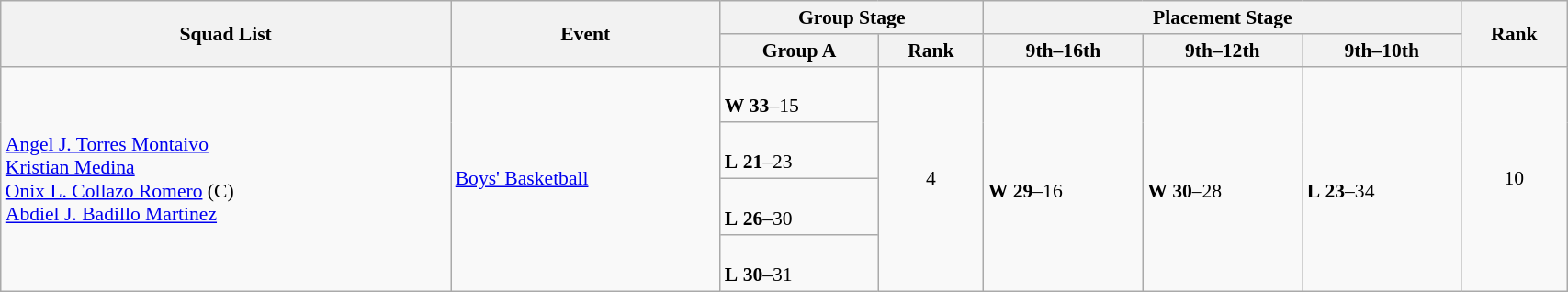<table class="wikitable" width="90%" style="text-align:left; font-size:90%">
<tr>
<th rowspan="2">Squad List</th>
<th rowspan="2">Event</th>
<th colspan="2">Group Stage</th>
<th colspan="3">Placement Stage</th>
<th rowspan="2">Rank</th>
</tr>
<tr>
<th>Group A</th>
<th>Rank</th>
<th>9th–16th</th>
<th>9th–12th</th>
<th>9th–10th</th>
</tr>
<tr>
<td rowspan="4"><a href='#'>Angel J. Torres Montaivo</a><br><a href='#'>Kristian Medina</a><br><a href='#'>Onix L. Collazo Romero</a> (C)<br><a href='#'>Abdiel J. Badillo Martinez</a></td>
<td rowspan="4"><a href='#'>Boys' Basketball</a></td>
<td><br> <strong>W</strong> <strong>33</strong>–15</td>
<td rowspan="4" align=center>4</td>
<td rowspan="4"> <br> <strong>W</strong> <strong>29</strong>–16</td>
<td rowspan="4"> <br> <strong>W</strong> <strong>30</strong>–28</td>
<td rowspan="4"> <br> <strong>L</strong> <strong>23</strong>–34</td>
<td rowspan="4" align="center">10</td>
</tr>
<tr>
<td><br> <strong>L</strong> <strong>21</strong>–23</td>
</tr>
<tr>
<td><br> <strong>L</strong> <strong>26</strong>–30</td>
</tr>
<tr>
<td><br> <strong>L</strong> <strong>30</strong>–31</td>
</tr>
</table>
